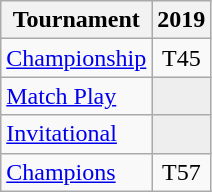<table class="wikitable" style="text-align:center;">
<tr>
<th>Tournament</th>
<th>2019</th>
</tr>
<tr>
<td align="left"><a href='#'>Championship</a></td>
<td>T45</td>
</tr>
<tr>
<td align="left"><a href='#'>Match Play</a></td>
<td style="background:#eeeeee;"></td>
</tr>
<tr>
<td align="left"><a href='#'>Invitational</a></td>
<td style="background:#eeeeee;"></td>
</tr>
<tr>
<td align="left"><a href='#'>Champions</a></td>
<td>T57</td>
</tr>
</table>
